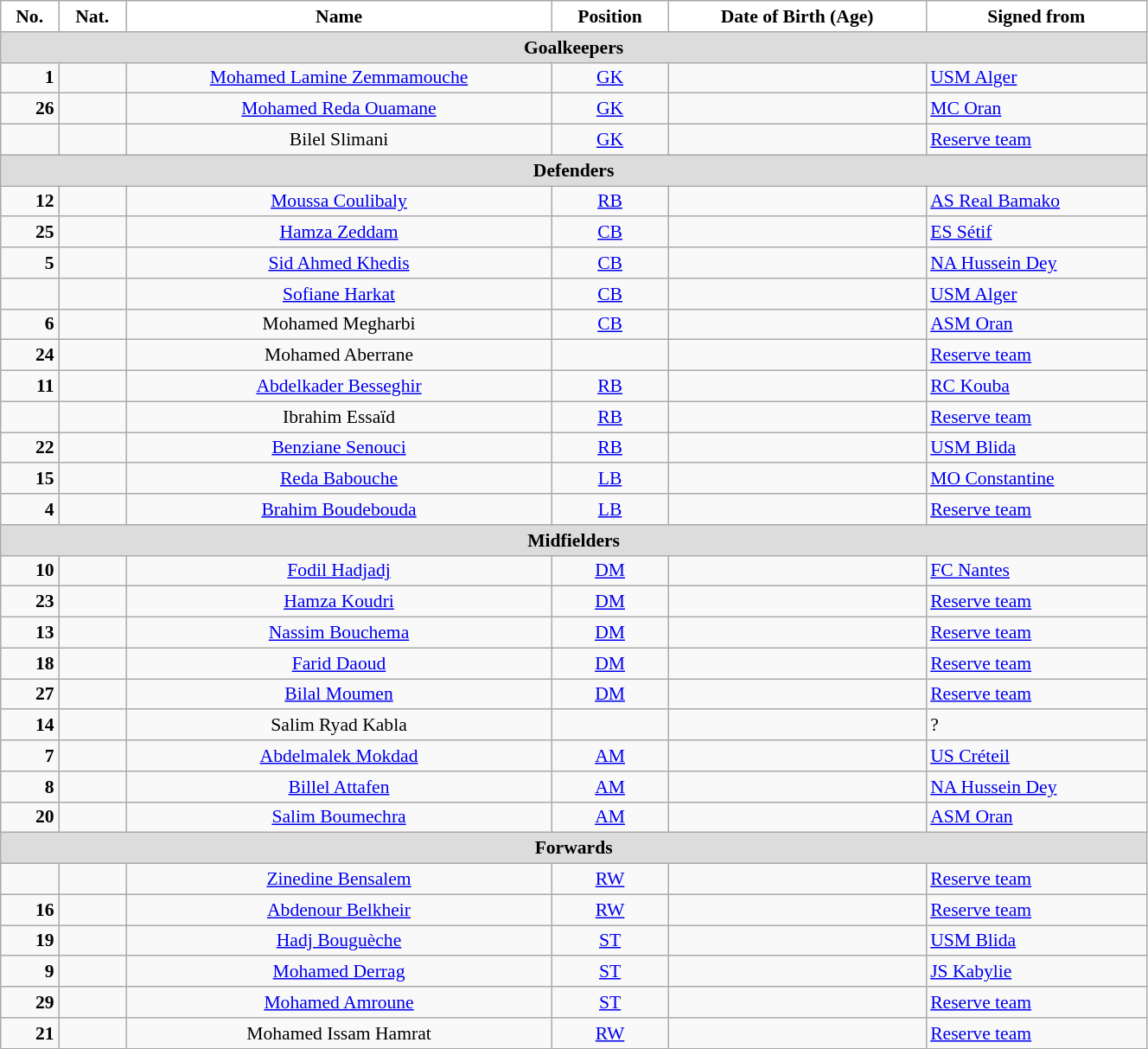<table class="wikitable" style="text-align:center; font-size:90%; width:70%">
<tr>
<th style="background:white; color:black; text-align:center;">No.</th>
<th style="background:white; color:black; text-align:center;">Nat.</th>
<th style="background:white; color:black; text-align:center;">Name</th>
<th style="background:white; color:black; text-align:center;">Position</th>
<th style="background:white; color:black; text-align:center;">Date of Birth (Age)</th>
<th style="background:white; color:black; text-align:center;">Signed from</th>
</tr>
<tr>
<th colspan=6 style="background:#DCDCDC; text-align:center;">Goalkeepers</th>
</tr>
<tr>
<td style="text-align:right"><strong>1</strong></td>
<td></td>
<td><a href='#'>Mohamed Lamine Zemmamouche</a></td>
<td><a href='#'>GK</a></td>
<td></td>
<td style="text-align:left"> <a href='#'>USM Alger</a></td>
</tr>
<tr>
<td style="text-align:right"><strong>26</strong></td>
<td></td>
<td><a href='#'>Mohamed Reda Ouamane</a></td>
<td><a href='#'>GK</a></td>
<td></td>
<td style="text-align:left"> <a href='#'>MC Oran</a></td>
</tr>
<tr>
<td></td>
<td></td>
<td>Bilel Slimani</td>
<td><a href='#'>GK</a></td>
<td></td>
<td style="text-align:left"> <a href='#'>Reserve team</a></td>
</tr>
<tr>
<th colspan=6 style="background:#DCDCDC; text-align:center;">Defenders</th>
</tr>
<tr>
<td style="text-align:right"><strong>12</strong></td>
<td></td>
<td><a href='#'>Moussa Coulibaly</a></td>
<td><a href='#'>RB</a></td>
<td></td>
<td style="text-align:left"> <a href='#'>AS Real Bamako</a></td>
</tr>
<tr>
<td style="text-align:right"><strong>25</strong></td>
<td></td>
<td><a href='#'>Hamza Zeddam</a></td>
<td><a href='#'>CB</a></td>
<td></td>
<td style="text-align:left"> <a href='#'>ES Sétif</a></td>
</tr>
<tr>
<td style="text-align:right"><strong>5</strong></td>
<td></td>
<td><a href='#'>Sid Ahmed Khedis</a></td>
<td><a href='#'>CB</a></td>
<td></td>
<td style="text-align:left"> <a href='#'>NA Hussein Dey</a></td>
</tr>
<tr>
<td></td>
<td></td>
<td><a href='#'>Sofiane Harkat</a></td>
<td><a href='#'>CB</a></td>
<td></td>
<td style="text-align:left"> <a href='#'>USM Alger</a></td>
</tr>
<tr>
<td style="text-align:right"><strong>6</strong></td>
<td></td>
<td>Mohamed Megharbi</td>
<td><a href='#'>CB</a></td>
<td></td>
<td style="text-align:left"> <a href='#'>ASM Oran</a></td>
</tr>
<tr>
<td style="text-align:right"><strong>24</strong></td>
<td></td>
<td>Mohamed Aberrane</td>
<td></td>
<td></td>
<td style="text-align:left"> <a href='#'>Reserve team</a></td>
</tr>
<tr>
<td style="text-align:right"><strong>11</strong></td>
<td></td>
<td><a href='#'>Abdelkader Besseghir</a></td>
<td><a href='#'>RB</a></td>
<td></td>
<td style="text-align:left"> <a href='#'>RC Kouba</a></td>
</tr>
<tr>
<td></td>
<td></td>
<td>Ibrahim Essaïd</td>
<td><a href='#'>RB</a></td>
<td></td>
<td style="text-align:left"> <a href='#'>Reserve team</a></td>
</tr>
<tr>
<td style="text-align:right"><strong>22</strong></td>
<td></td>
<td><a href='#'>Benziane Senouci</a></td>
<td><a href='#'>RB</a></td>
<td></td>
<td style="text-align:left"> <a href='#'>USM Blida</a></td>
</tr>
<tr>
<td style="text-align:right"><strong>15</strong></td>
<td></td>
<td><a href='#'>Reda Babouche</a></td>
<td><a href='#'>LB</a></td>
<td></td>
<td style="text-align:left"> <a href='#'>MO Constantine</a></td>
</tr>
<tr>
<td style="text-align:right"><strong>4</strong></td>
<td></td>
<td><a href='#'>Brahim Boudebouda</a></td>
<td><a href='#'>LB</a></td>
<td></td>
<td style="text-align:left"> <a href='#'>Reserve team</a></td>
</tr>
<tr>
<th colspan=6 style="background:#DCDCDC; text-align:center;">Midfielders</th>
</tr>
<tr>
<td style="text-align:right"><strong>10</strong></td>
<td></td>
<td><a href='#'>Fodil Hadjadj</a></td>
<td><a href='#'>DM</a></td>
<td></td>
<td style="text-align:left"> <a href='#'>FC Nantes</a></td>
</tr>
<tr>
<td style="text-align:right"><strong>23</strong></td>
<td></td>
<td><a href='#'>Hamza Koudri</a></td>
<td><a href='#'>DM</a></td>
<td></td>
<td style="text-align:left"> <a href='#'>Reserve team</a></td>
</tr>
<tr>
<td style="text-align:right"><strong>13</strong></td>
<td></td>
<td><a href='#'>Nassim Bouchema</a></td>
<td><a href='#'>DM</a></td>
<td></td>
<td style="text-align:left"> <a href='#'>Reserve team</a></td>
</tr>
<tr>
<td style="text-align:right"><strong>18</strong></td>
<td></td>
<td><a href='#'>Farid Daoud</a></td>
<td><a href='#'>DM</a></td>
<td></td>
<td style="text-align:left"> <a href='#'>Reserve team</a></td>
</tr>
<tr>
<td style="text-align:right"><strong>27</strong></td>
<td></td>
<td><a href='#'>Bilal Moumen</a></td>
<td><a href='#'>DM</a></td>
<td></td>
<td style="text-align:left"> <a href='#'>Reserve team</a></td>
</tr>
<tr>
<td style="text-align:right"><strong>14</strong></td>
<td></td>
<td>Salim Ryad Kabla</td>
<td></td>
<td></td>
<td style="text-align:left"> ?</td>
</tr>
<tr>
<td style="text-align:right"><strong>7</strong></td>
<td></td>
<td><a href='#'>Abdelmalek Mokdad</a></td>
<td><a href='#'>AM</a></td>
<td></td>
<td style="text-align:left"> <a href='#'>US Créteil</a></td>
</tr>
<tr>
<td style="text-align:right"><strong>8</strong></td>
<td></td>
<td><a href='#'>Billel Attafen</a></td>
<td><a href='#'>AM</a></td>
<td></td>
<td style="text-align:left"> <a href='#'>NA Hussein Dey</a></td>
</tr>
<tr>
<td style="text-align:right"><strong>20</strong></td>
<td></td>
<td><a href='#'>Salim Boumechra</a></td>
<td><a href='#'>AM</a></td>
<td></td>
<td style="text-align:left"> <a href='#'>ASM Oran</a></td>
</tr>
<tr>
<th colspan=6 style="background:#DCDCDC; text-align:center;">Forwards</th>
</tr>
<tr>
<td></td>
<td></td>
<td><a href='#'>Zinedine Bensalem</a></td>
<td><a href='#'>RW</a></td>
<td></td>
<td style="text-align:left"> <a href='#'>Reserve team</a></td>
</tr>
<tr>
<td style="text-align:right"><strong>16</strong></td>
<td></td>
<td><a href='#'>Abdenour Belkheir</a></td>
<td><a href='#'>RW</a></td>
<td></td>
<td style="text-align:left"> <a href='#'>Reserve team</a></td>
</tr>
<tr>
<td style="text-align:right"><strong>19</strong></td>
<td></td>
<td><a href='#'>Hadj Bouguèche</a></td>
<td><a href='#'>ST</a></td>
<td></td>
<td style="text-align:left"> <a href='#'>USM Blida</a></td>
</tr>
<tr>
<td style="text-align:right"><strong>9</strong></td>
<td></td>
<td><a href='#'>Mohamed Derrag</a></td>
<td><a href='#'>ST</a></td>
<td></td>
<td style="text-align:left"> <a href='#'>JS Kabylie</a></td>
</tr>
<tr>
<td style="text-align:right"><strong>29</strong></td>
<td></td>
<td><a href='#'>Mohamed Amroune</a></td>
<td><a href='#'>ST</a></td>
<td></td>
<td style="text-align:left"> <a href='#'>Reserve team</a></td>
</tr>
<tr>
<td style="text-align:right"><strong>21</strong></td>
<td></td>
<td>Mohamed Issam Hamrat</td>
<td><a href='#'>RW</a></td>
<td></td>
<td style="text-align:left"> <a href='#'>Reserve team</a></td>
</tr>
<tr>
</tr>
</table>
